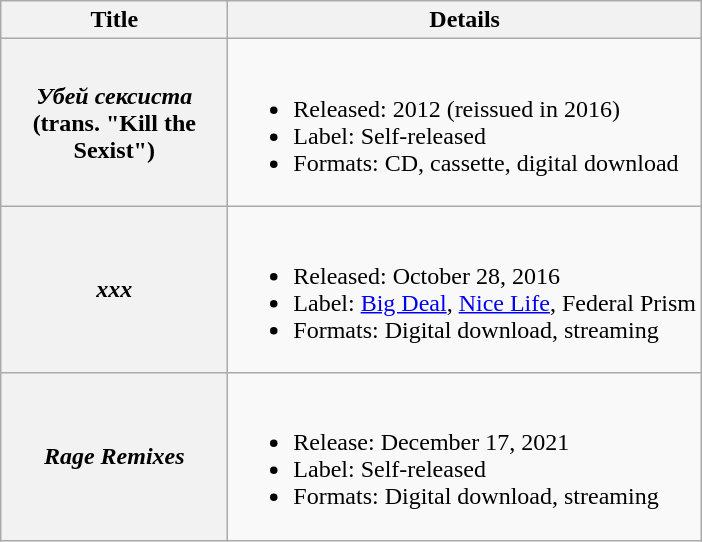<table class="wikitable plainrowheaders">
<tr>
<th scope="col" style="width:9em;">Title</th>
<th>Details</th>
</tr>
<tr>
<th scope="row"><em>Убей сексиста</em> <span>(trans. "Kill the Sexist")</span></th>
<td><br><ul><li>Released: 2012 (reissued in 2016)</li><li>Label: Self-released</li><li>Formats: CD, cassette, digital download</li></ul></td>
</tr>
<tr>
<th scope="row"><em>xxx</em></th>
<td><br><ul><li>Released: October 28, 2016 </li><li>Label: <a href='#'>Big Deal</a>, <a href='#'>Nice Life</a>, Federal Prism</li><li>Formats: Digital download, streaming</li></ul></td>
</tr>
<tr>
<th scope="row"><em>Rage Remixes</em></th>
<td><br><ul><li>Release: December 17, 2021</li><li>Label: Self-released</li><li>Formats: Digital download, streaming</li></ul></td>
</tr>
</table>
